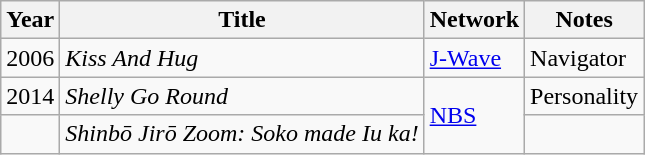<table class="wikitable">
<tr>
<th>Year</th>
<th>Title</th>
<th>Network</th>
<th>Notes</th>
</tr>
<tr>
<td>2006</td>
<td><em>Kiss And Hug</em></td>
<td><a href='#'>J-Wave</a></td>
<td>Navigator</td>
</tr>
<tr>
<td>2014</td>
<td><em>Shelly Go Round</em></td>
<td rowspan="2"><a href='#'>NBS</a></td>
<td>Personality</td>
</tr>
<tr>
<td></td>
<td><em>Shinbō Jirō Zoom: Soko made Iu ka!</em></td>
<td></td>
</tr>
</table>
